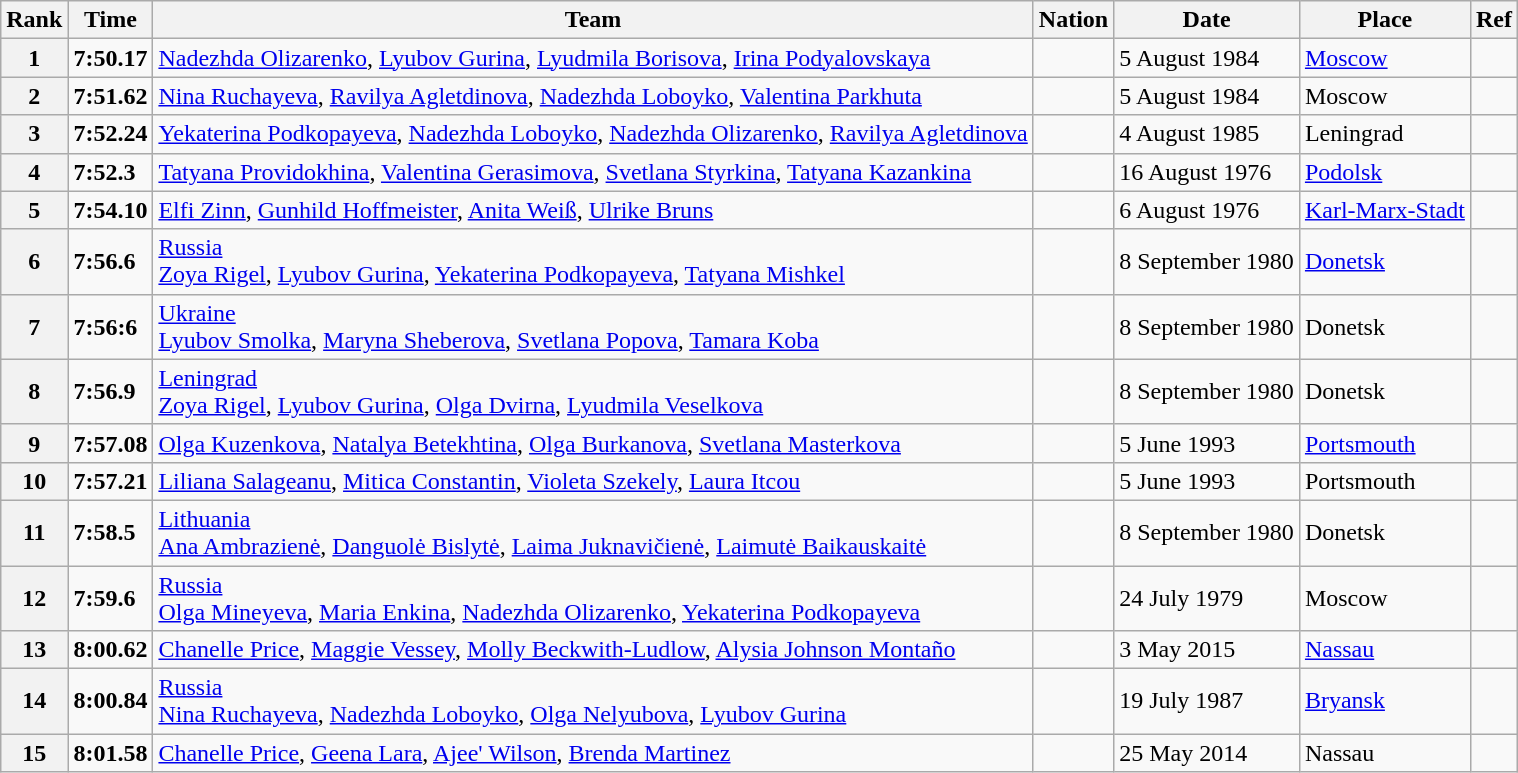<table class="wikitable">
<tr>
<th>Rank</th>
<th>Time</th>
<th>Team</th>
<th>Nation</th>
<th>Date</th>
<th>Place</th>
<th>Ref</th>
</tr>
<tr>
<th>1</th>
<td><strong>7:50.17</strong></td>
<td><a href='#'>Nadezhda Olizarenko</a>, <a href='#'>Lyubov Gurina</a>, <a href='#'>Lyudmila Borisova</a>, <a href='#'>Irina Podyalovskaya</a></td>
<td></td>
<td>5 August 1984</td>
<td><a href='#'>Moscow</a></td>
<td></td>
</tr>
<tr>
<th>2</th>
<td><strong>7:51.62</strong></td>
<td><a href='#'>Nina Ruchayeva</a>, <a href='#'>Ravilya Agletdinova</a>, <a href='#'>Nadezhda Loboyko</a>, <a href='#'>Valentina Parkhuta</a></td>
<td></td>
<td>5 August 1984</td>
<td>Moscow</td>
<td></td>
</tr>
<tr>
<th>3</th>
<td><strong>7:52.24</strong></td>
<td><a href='#'>Yekaterina Podkopayeva</a>, <a href='#'>Nadezhda Loboyko</a>, <a href='#'>Nadezhda Olizarenko</a>, <a href='#'>Ravilya Agletdinova</a></td>
<td></td>
<td>4 August 1985</td>
<td>Leningrad</td>
<td></td>
</tr>
<tr>
<th>4</th>
<td><strong>7:52.3</strong></td>
<td><a href='#'>Tatyana Providokhina</a>, <a href='#'>Valentina Gerasimova</a>, <a href='#'>Svetlana Styrkina</a>, <a href='#'>Tatyana Kazankina</a></td>
<td></td>
<td>16 August 1976</td>
<td><a href='#'>Podolsk</a></td>
<td></td>
</tr>
<tr>
<th>5</th>
<td><strong>7:54.10</strong></td>
<td><a href='#'>Elfi Zinn</a>, <a href='#'>Gunhild Hoffmeister</a>, <a href='#'>Anita Weiß</a>, <a href='#'>Ulrike Bruns</a></td>
<td></td>
<td>6 August 1976</td>
<td><a href='#'>Karl-Marx-Stadt</a></td>
<td></td>
</tr>
<tr>
<th>6</th>
<td><strong>7:56.6</strong></td>
<td><a href='#'>Russia</a><br><a href='#'>Zoya Rigel</a>, <a href='#'>Lyubov Gurina</a>, <a href='#'>Yekaterina Podkopayeva</a>, <a href='#'>Tatyana Mishkel</a></td>
<td></td>
<td>8 September 1980</td>
<td><a href='#'>Donetsk</a></td>
<td></td>
</tr>
<tr>
<th>7</th>
<td><strong>7:56:6</strong></td>
<td><a href='#'>Ukraine</a><br><a href='#'>Lyubov Smolka</a>, <a href='#'>Maryna Sheberova</a>, <a href='#'>Svetlana Popova</a>, <a href='#'>Tamara Koba</a></td>
<td></td>
<td>8 September 1980</td>
<td>Donetsk</td>
<td></td>
</tr>
<tr>
<th>8</th>
<td><strong>7:56.9</strong></td>
<td><a href='#'>Leningrad</a><br><a href='#'>Zoya Rigel</a>, <a href='#'>Lyubov Gurina</a>, <a href='#'>Olga Dvirna</a>, <a href='#'>Lyudmila Veselkova</a></td>
<td></td>
<td>8 September 1980</td>
<td>Donetsk</td>
<td></td>
</tr>
<tr>
<th>9</th>
<td><strong>7:57.08</strong></td>
<td><a href='#'>Olga Kuzenkova</a>, <a href='#'>Natalya Betekhtina</a>, <a href='#'>Olga Burkanova</a>, <a href='#'>Svetlana Masterkova</a></td>
<td></td>
<td>5 June 1993</td>
<td><a href='#'>Portsmouth</a></td>
<td></td>
</tr>
<tr>
<th>10</th>
<td><strong>7:57.21</strong></td>
<td><a href='#'>Liliana Salageanu</a>, <a href='#'>Mitica Constantin</a>, <a href='#'>Violeta Szekely</a>, <a href='#'>Laura Itcou</a></td>
<td></td>
<td>5 June 1993</td>
<td>Portsmouth</td>
<td></td>
</tr>
<tr>
<th>11</th>
<td><strong>7:58.5</strong></td>
<td><a href='#'>Lithuania</a><br><a href='#'>Ana Ambrazienė</a>, <a href='#'>Danguolė Bislytė</a>, <a href='#'>Laima Juknavičienė</a>, <a href='#'>Laimutė Baikauskaitė</a></td>
<td></td>
<td>8 September 1980</td>
<td>Donetsk</td>
<td></td>
</tr>
<tr>
<th>12</th>
<td><strong>7:59.6</strong></td>
<td><a href='#'>Russia</a><br><a href='#'>Olga Mineyeva</a>, <a href='#'>Maria Enkina</a>, <a href='#'>Nadezhda Olizarenko</a>, <a href='#'>Yekaterina Podkopayeva</a></td>
<td></td>
<td>24 July 1979</td>
<td>Moscow</td>
<td></td>
</tr>
<tr>
<th>13</th>
<td><strong>8:00.62</strong></td>
<td><a href='#'>Chanelle Price</a>, <a href='#'>Maggie Vessey</a>, <a href='#'>Molly Beckwith-Ludlow</a>, <a href='#'>Alysia Johnson Montaño</a></td>
<td></td>
<td>3 May 2015</td>
<td><a href='#'>Nassau</a></td>
<td></td>
</tr>
<tr>
<th>14</th>
<td><strong>8:00.84</strong></td>
<td><a href='#'>Russia</a><br><a href='#'>Nina Ruchayeva</a>, <a href='#'>Nadezhda Loboyko</a>, <a href='#'>Olga Nelyubova</a>, <a href='#'>Lyubov Gurina</a></td>
<td></td>
<td>19 July 1987</td>
<td><a href='#'>Bryansk</a></td>
<td></td>
</tr>
<tr>
<th>15</th>
<td><strong>8:01.58</strong></td>
<td><a href='#'>Chanelle Price</a>, <a href='#'>Geena Lara</a>, <a href='#'>Ajee' Wilson</a>, <a href='#'>Brenda Martinez</a></td>
<td></td>
<td>25 May 2014</td>
<td>Nassau</td>
<td></td>
</tr>
</table>
